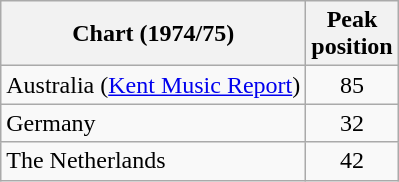<table class="wikitable">
<tr>
<th>Chart (1974/75)</th>
<th>Peak<br> position</th>
</tr>
<tr>
<td>Australia (<a href='#'>Kent Music Report</a>)</td>
<td align="center">85</td>
</tr>
<tr>
<td>Germany</td>
<td align="center">32</td>
</tr>
<tr>
<td>The Netherlands</td>
<td align="center">42</td>
</tr>
</table>
